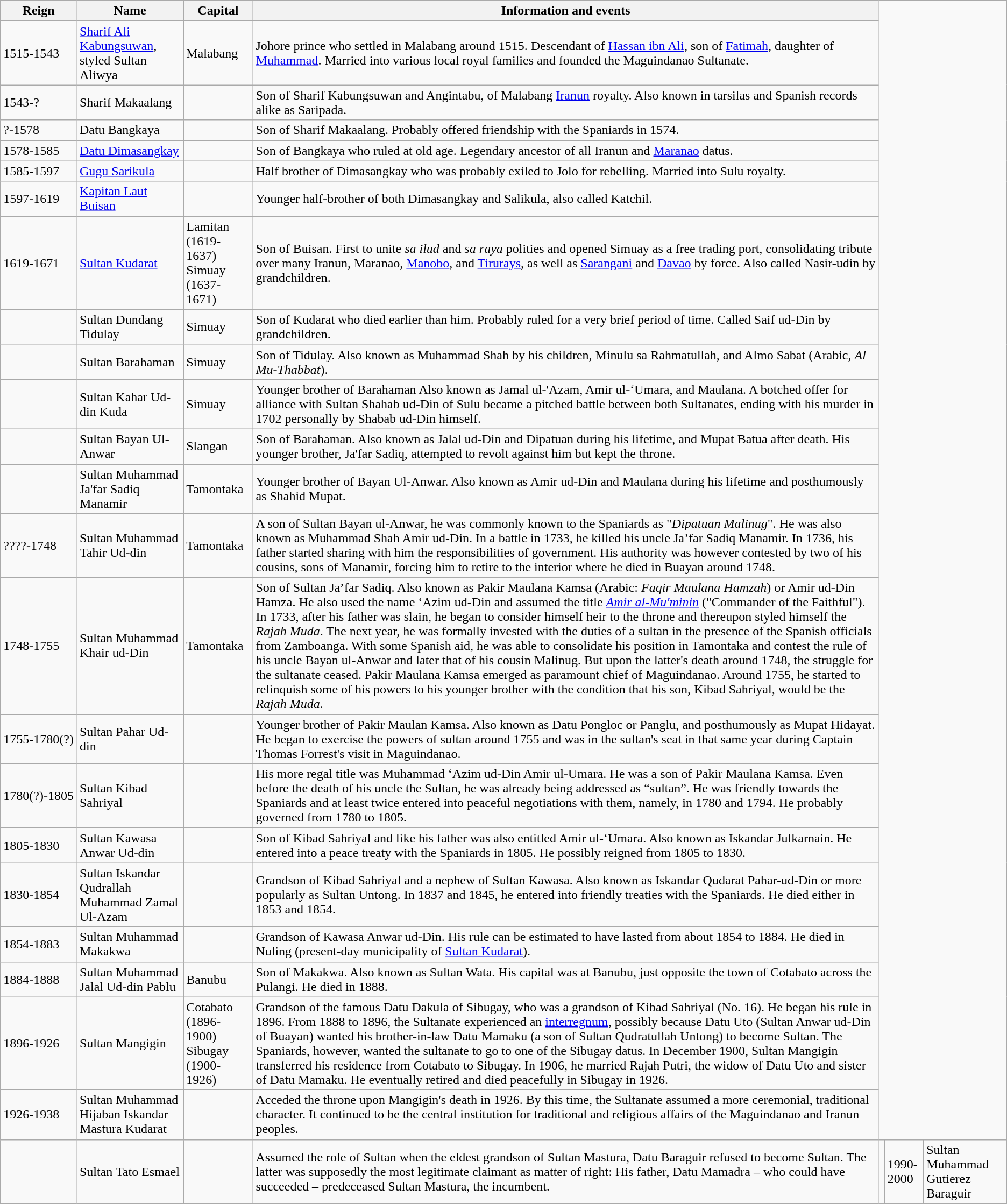<table class="wikitable">
<tr>
<th>Reign</th>
<th>Name</th>
<th>Capital</th>
<th>Information and events</th>
</tr>
<tr>
<td>1515-1543</td>
<td><a href='#'>Sharif Ali Kabungsuwan</a>, styled Sultan Aliwya</td>
<td>Malabang</td>
<td>Johore prince who settled in Malabang around 1515. Descendant of <a href='#'>Hassan ibn Ali</a>, son of <a href='#'>Fatimah</a>, daughter of <a href='#'>Muhammad</a>. Married into various local royal families and founded the Maguindanao Sultanate.</td>
</tr>
<tr>
<td>1543-?</td>
<td>Sharif Makaalang</td>
<td></td>
<td>Son of Sharif Kabungsuwan and Angintabu, of Malabang <a href='#'>Iranun</a> royalty. Also known in tarsilas and Spanish records alike as Saripada.</td>
</tr>
<tr>
<td>?-1578</td>
<td>Datu Bangkaya</td>
<td></td>
<td>Son of Sharif Makaalang. Probably offered friendship with the Spaniards in 1574.</td>
</tr>
<tr>
<td>1578-1585</td>
<td><a href='#'>Datu Dimasangkay</a></td>
<td></td>
<td>Son of Bangkaya who ruled at old age. Legendary ancestor of all Iranun and <a href='#'>Maranao</a> datus.</td>
</tr>
<tr>
<td>1585-1597</td>
<td><a href='#'>Gugu Sarikula</a></td>
<td></td>
<td>Half brother of Dimasangkay who was probably exiled to Jolo for rebelling. Married into Sulu royalty.</td>
</tr>
<tr>
<td>1597-1619</td>
<td><a href='#'>Kapitan Laut Buisan</a></td>
<td></td>
<td>Younger half-brother of both Dimasangkay and Salikula, also called Katchil.</td>
</tr>
<tr>
<td>1619-1671</td>
<td><a href='#'>Sultan Kudarat</a></td>
<td>Lamitan (1619-1637)<br>Simuay (1637-1671)</td>
<td>Son of Buisan. First to unite <em>sa ilud</em> and <em>sa raya</em> polities and opened Simuay as a free trading port, consolidating tribute over many Iranun, Maranao, <a href='#'>Manobo</a>, and <a href='#'>Tirurays</a>, as well as <a href='#'>Sarangani</a> and <a href='#'>Davao</a> by force. Also called Nasir-udin by grandchildren.</td>
</tr>
<tr>
<td></td>
<td>Sultan Dundang Tidulay</td>
<td>Simuay</td>
<td>Son of Kudarat who died earlier than him. Probably ruled for a very brief period of time. Called Saif ud-Din by grandchildren.</td>
</tr>
<tr>
<td></td>
<td>Sultan Barahaman</td>
<td>Simuay</td>
<td>Son of Tidulay. Also known as Muhammad Shah by his children, Minulu sa Rahmatullah, and Almo Sabat (Arabic, <em>Al Mu-Thabbat</em>).</td>
</tr>
<tr>
<td></td>
<td>Sultan Kahar Ud-din Kuda</td>
<td>Simuay</td>
<td>Younger brother of Barahaman Also known as Jamal ul-'Azam, Amir ul-‘Umara, and Maulana. A botched offer for alliance with Sultan Shahab ud-Din of Sulu became a pitched battle between both Sultanates, ending with his murder in 1702 personally by Shabab ud-Din himself.</td>
</tr>
<tr>
<td></td>
<td>Sultan Bayan Ul-Anwar</td>
<td>Slangan</td>
<td>Son of Barahaman. Also known as Jalal ud-Din and Dipatuan during his lifetime, and Mupat Batua after death. His younger brother, Ja'far Sadiq, attempted to revolt against him but kept the throne.</td>
</tr>
<tr>
<td></td>
<td>Sultan Muhammad Ja'far Sadiq Manamir</td>
<td>Tamontaka</td>
<td>Younger brother of Bayan Ul-Anwar. Also known as Amir ud-Din and Maulana during his lifetime and posthumously as Shahid Mupat.</td>
</tr>
<tr>
<td>????-1748</td>
<td>Sultan Muhammad Tahir Ud-din</td>
<td>Tamontaka</td>
<td>A son of Sultan Bayan ul-Anwar, he was commonly known to the Spaniards as "<em>Dipatuan Malinug</em>". He was also known as Muhammad Shah Amir ud-Din. In a battle in 1733, he killed his uncle Ja’far Sadiq Manamir. In 1736, his father started sharing with him the responsibilities of government. His authority was however contested by two of his cousins, sons of Manamir, forcing him to retire to the interior where he died in Buayan around 1748.</td>
</tr>
<tr>
<td>1748-1755</td>
<td>Sultan Muhammad Khair ud-Din</td>
<td>Tamontaka</td>
<td>Son of Sultan Ja’far Sadiq. Also known as Pakir Maulana Kamsa (Arabic: <em>Faqir Maulana Hamzah</em>) or Amir ud-Din Hamza. He also used the name ‘Azim ud-Din and assumed the title <em><a href='#'>Amir al-Mu'minin</a></em> ("Commander of the Faithful"). In 1733, after his father was slain, he began to consider himself heir to the throne and thereupon styled himself the <em>Rajah Muda</em>. The next year, he was formally invested with the duties of a sultan in the presence of the Spanish officials from Zamboanga. With some Spanish aid, he was able to consolidate his position in Tamontaka and contest the rule of his uncle Bayan ul-Anwar and later that of his cousin Malinug. But upon the latter's death around 1748, the struggle for the sultanate ceased. Pakir Maulana Kamsa emerged as paramount chief of Maguindanao. Around 1755, he started to relinquish some of his powers to his younger brother with the condition that his son, Kibad Sahriyal, would be the <em>Rajah Muda</em>.</td>
</tr>
<tr>
<td>1755-1780(?)</td>
<td>Sultan Pahar Ud-din</td>
<td></td>
<td>Younger brother of Pakir Maulan Kamsa. Also known as Datu Pongloc or Panglu, and posthumously as Mupat Hidayat. He began to exercise the powers of sultan around 1755 and was in the sultan's seat in that same year during Captain Thomas Forrest's visit in Maguindanao.</td>
</tr>
<tr>
<td>1780(?)-1805</td>
<td>Sultan Kibad Sahriyal</td>
<td></td>
<td>His more regal title was Muhammad ‘Azim ud-Din Amir ul-Umara. He was a son of Pakir Maulana Kamsa. Even before the death of his uncle the Sultan, he was already being addressed as “sultan”. He was friendly towards the Spaniards and at least twice entered into peaceful negotiations with them, namely, in 1780 and 1794. He probably governed from 1780 to 1805.</td>
</tr>
<tr>
<td>1805-1830</td>
<td>Sultan Kawasa Anwar Ud-din</td>
<td></td>
<td>Son of Kibad Sahriyal and like his father was also entitled Amir ul-‘Umara. Also known as Iskandar Julkarnain. He entered into a peace treaty with the Spaniards in 1805. He possibly reigned from 1805 to 1830.</td>
</tr>
<tr>
<td>1830-1854</td>
<td>Sultan Iskandar Qudrallah Muhammad Zamal Ul-Azam</td>
<td></td>
<td>Grandson of Kibad Sahriyal and a nephew of Sultan Kawasa. Also known as Iskandar Qudarat Pahar-ud-Din or more popularly as Sultan Untong. In 1837 and 1845, he entered into friendly treaties with the Spaniards. He died either in 1853 and 1854.</td>
</tr>
<tr>
<td>1854-1883</td>
<td>Sultan Muhammad Makakwa</td>
<td></td>
<td>Grandson of Kawasa Anwar ud-Din. His rule can be estimated to have lasted from about 1854 to 1884. He died in Nuling (present-day municipality of <a href='#'>Sultan Kudarat</a>).</td>
</tr>
<tr>
<td>1884-1888</td>
<td>Sultan Muhammad Jalal Ud-din Pablu</td>
<td>Banubu</td>
<td>Son of Makakwa. Also known as Sultan Wata. His capital was at Banubu, just opposite the town of Cotabato across the Pulangi. He died in 1888.</td>
</tr>
<tr>
<td>1896-1926</td>
<td>Sultan Mangigin</td>
<td>Cotabato (1896-1900)<br>Sibugay (1900-1926)</td>
<td>Grandson of the famous Datu Dakula of Sibugay, who was a grandson of Kibad Sahriyal (No. 16). He began his rule in 1896. From 1888 to 1896, the Sultanate experienced an <a href='#'>interregnum</a>, possibly because Datu Uto (Sultan Anwar ud-Din of Buayan) wanted his brother-in-law Datu Mamaku (a son of Sultan Qudratullah Untong) to become Sultan. The Spaniards, however, wanted the sultanate to go to one of the Sibugay datus. In December 1900, Sultan Mangigin transferred his residence from Cotabato to Sibugay. In 1906, he married Rajah Putri, the widow of Datu Uto and sister of Datu Mamaku. He eventually retired and died peacefully in Sibugay in 1926.</td>
</tr>
<tr>
<td>1926-1938</td>
<td>Sultan Muhammad Hijaban Iskandar Mastura Kudarat</td>
<td></td>
<td>Acceded the throne upon Mangigin's death in 1926. By this time, the Sultanate assumed a more ceremonial, traditional character. It continued to be the central institution for traditional and religious affairs of the Maguindanao and Iranun peoples.</td>
</tr>
<tr>
<td></td>
<td>Sultan Tato Esmael</td>
<td></td>
<td>Assumed the role of Sultan when the eldest grandson of Sultan Mastura, Datu Baraguir refused to become Sultan. The latter was supposedly the most legitimate claimant as matter of right: His father, Datu Mamadra – who could have succeeded – predeceased Sultan Mastura, the incumbent.</td>
<td></td>
<td>1990-2000</td>
<td>Sultan Muhammad Gutierez Baraguir</td>
</tr>
</table>
